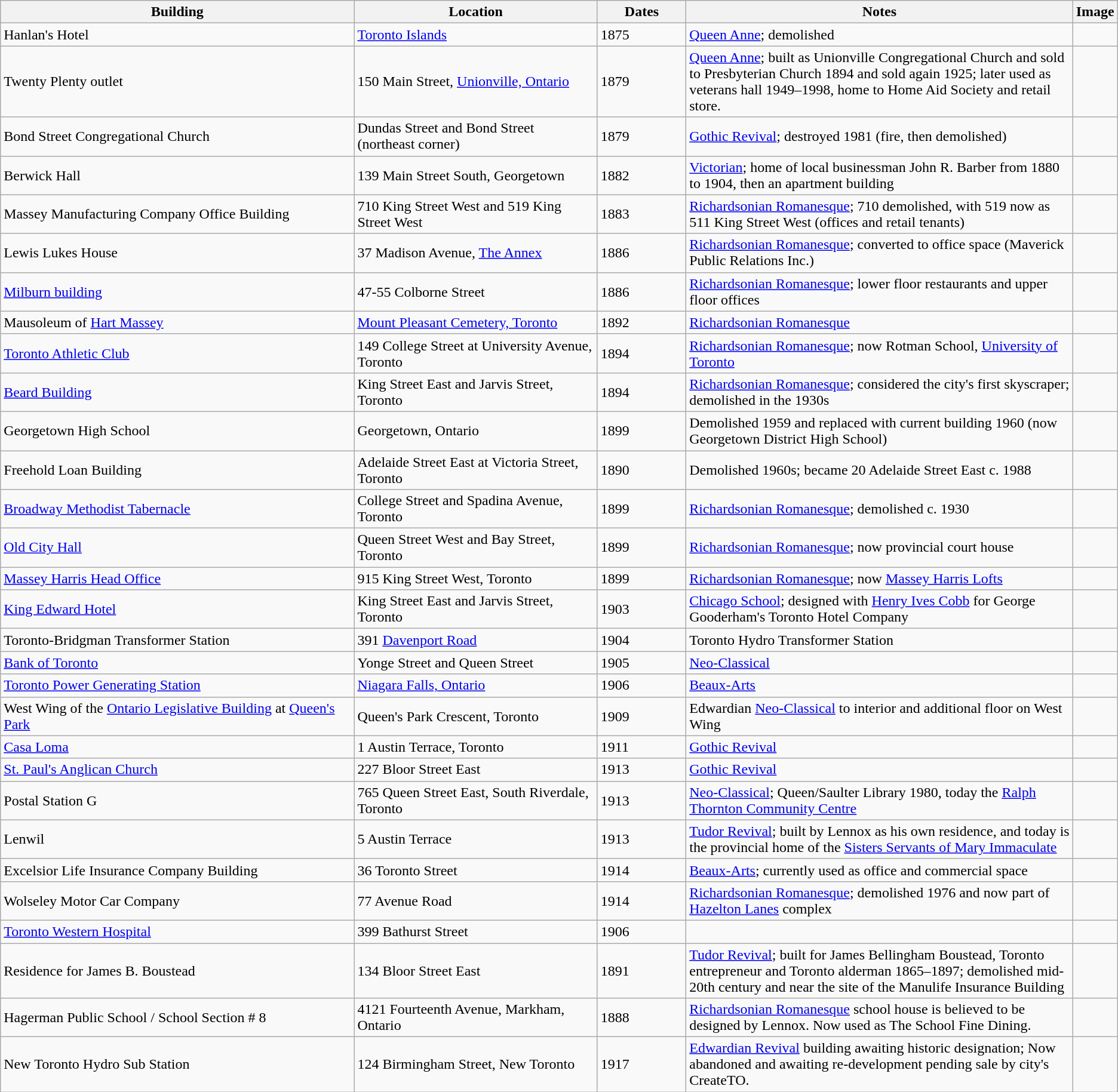<table class="wikitable sortable">
<tr>
<th width=32%>Building</th>
<th width=22%>Location</th>
<th width=8%>Dates</th>
<th width=35%>Notes</th>
<th width=11%>Image</th>
</tr>
<tr>
<td>Hanlan's Hotel</td>
<td><a href='#'>Toronto Islands</a></td>
<td>1875</td>
<td><a href='#'>Queen Anne</a>; demolished</td>
<td></td>
</tr>
<tr>
<td>Twenty Plenty outlet</td>
<td>150 Main Street, <a href='#'>Unionville, Ontario</a></td>
<td>1879</td>
<td><a href='#'>Queen Anne</a>; built as Unionville Congregational Church and sold to Presbyterian Church 1894 and sold again 1925; later used as veterans hall 1949–1998, home to Home Aid Society and retail store.</td>
<td></td>
</tr>
<tr>
<td>Bond Street Congregational Church</td>
<td>Dundas Street and Bond Street (northeast corner)</td>
<td>1879</td>
<td><a href='#'>Gothic Revival</a>; destroyed 1981 (fire, then demolished)</td>
<td></td>
</tr>
<tr>
<td>Berwick Hall</td>
<td>139 Main Street South, Georgetown</td>
<td>1882</td>
<td><a href='#'>Victorian</a>; home of local businessman John R. Barber from 1880 to 1904, then an apartment building</td>
<td></td>
</tr>
<tr>
<td>Massey Manufacturing Company Office Building</td>
<td>710 King Street West and 519 King Street West</td>
<td>1883</td>
<td><a href='#'>Richardsonian Romanesque</a>; 710 demolished, with 519 now as 511 King Street West (offices and retail tenants)</td>
<td></td>
</tr>
<tr>
<td>Lewis Lukes House</td>
<td>37 Madison Avenue, <a href='#'>The Annex</a></td>
<td>1886</td>
<td><a href='#'>Richardsonian Romanesque</a>; converted to office space (Maverick Public Relations Inc.)</td>
<td></td>
</tr>
<tr>
<td><a href='#'>Milburn building</a></td>
<td>47-55 Colborne Street</td>
<td>1886</td>
<td><a href='#'>Richardsonian Romanesque</a>; lower floor restaurants and upper floor offices</td>
<td></td>
</tr>
<tr>
<td>Mausoleum of <a href='#'>Hart Massey</a></td>
<td><a href='#'>Mount Pleasant Cemetery, Toronto</a></td>
<td>1892</td>
<td><a href='#'>Richardsonian Romanesque</a></td>
<td></td>
</tr>
<tr>
<td><a href='#'>Toronto Athletic Club</a></td>
<td>149 College Street at University Avenue, Toronto</td>
<td>1894</td>
<td><a href='#'>Richardsonian Romanesque</a>; now Rotman School, <a href='#'>University of Toronto</a></td>
<td></td>
</tr>
<tr>
<td><a href='#'>Beard Building</a></td>
<td>King Street East and Jarvis Street, Toronto</td>
<td>1894</td>
<td><a href='#'>Richardsonian Romanesque</a>; considered the city's first skyscraper; demolished in the 1930s</td>
<td></td>
</tr>
<tr>
<td>Georgetown High School</td>
<td>Georgetown, Ontario</td>
<td>1899</td>
<td>Demolished 1959 and replaced with current building 1960 (now Georgetown District High School)</td>
<td></td>
</tr>
<tr>
<td>Freehold Loan Building</td>
<td>Adelaide Street East at Victoria Street, Toronto</td>
<td>1890</td>
<td>Demolished 1960s; became 20 Adelaide Street East c. 1988</td>
<td></td>
</tr>
<tr>
<td><a href='#'>Broadway Methodist Tabernacle</a></td>
<td>College Street and Spadina Avenue, Toronto</td>
<td>1899</td>
<td><a href='#'>Richardsonian Romanesque</a>; demolished c. 1930</td>
<td></td>
</tr>
<tr>
<td><a href='#'>Old City Hall</a></td>
<td>Queen Street West and Bay Street, Toronto</td>
<td>1899</td>
<td><a href='#'>Richardsonian Romanesque</a>; now provincial court house</td>
<td></td>
</tr>
<tr>
<td><a href='#'>Massey Harris Head Office</a></td>
<td>915 King Street West, Toronto</td>
<td>1899</td>
<td><a href='#'>Richardsonian Romanesque</a>; now <a href='#'>Massey Harris Lofts</a></td>
<td></td>
</tr>
<tr>
<td><a href='#'>King Edward Hotel</a></td>
<td>King Street East and Jarvis Street, Toronto</td>
<td>1903</td>
<td><a href='#'>Chicago School</a>; designed with <a href='#'>Henry Ives Cobb</a> for George Gooderham's Toronto Hotel Company</td>
<td></td>
</tr>
<tr>
<td>Toronto-Bridgman Transformer Station</td>
<td>391 <a href='#'>Davenport Road</a></td>
<td>1904</td>
<td>Toronto Hydro Transformer Station</td>
<td></td>
</tr>
<tr>
<td><a href='#'>Bank of Toronto</a></td>
<td>Yonge Street and Queen Street</td>
<td>1905</td>
<td><a href='#'>Neo-Classical</a></td>
<td></td>
</tr>
<tr>
<td><a href='#'>Toronto Power Generating Station</a></td>
<td><a href='#'>Niagara Falls, Ontario</a></td>
<td>1906</td>
<td><a href='#'>Beaux-Arts</a></td>
<td></td>
</tr>
<tr>
<td>West Wing of the <a href='#'>Ontario Legislative Building</a> at <a href='#'>Queen's Park</a></td>
<td>Queen's Park Crescent, Toronto</td>
<td>1909</td>
<td>Edwardian <a href='#'>Neo-Classical</a> to interior and additional floor on West Wing</td>
<td></td>
</tr>
<tr>
<td><a href='#'>Casa Loma</a></td>
<td>1 Austin Terrace, Toronto</td>
<td>1911</td>
<td><a href='#'>Gothic Revival</a></td>
<td></td>
</tr>
<tr>
<td><a href='#'>St. Paul's Anglican Church</a></td>
<td>227 Bloor Street East</td>
<td>1913</td>
<td><a href='#'>Gothic Revival</a></td>
<td></td>
</tr>
<tr>
<td>Postal Station G</td>
<td>765 Queen Street East, South Riverdale, Toronto</td>
<td>1913</td>
<td><a href='#'>Neo-Classical</a>; Queen/Saulter Library 1980, today the <a href='#'>Ralph Thornton Community Centre</a></td>
<td></td>
</tr>
<tr>
<td>Lenwil</td>
<td>5 Austin Terrace</td>
<td>1913</td>
<td><a href='#'>Tudor Revival</a>; built by Lennox as his own residence, and today is the provincial home of the <a href='#'>Sisters Servants of Mary Immaculate</a></td>
<td></td>
</tr>
<tr>
<td>Excelsior Life Insurance Company Building</td>
<td>36 Toronto Street</td>
<td>1914</td>
<td><a href='#'>Beaux-Arts</a>; currently used as office and commercial space</td>
<td></td>
</tr>
<tr>
<td>Wolseley Motor Car Company</td>
<td>77 Avenue Road</td>
<td>1914</td>
<td><a href='#'>Richardsonian Romanesque</a>; demolished 1976 and now part of <a href='#'>Hazelton Lanes</a> complex</td>
<td></td>
</tr>
<tr>
<td><a href='#'>Toronto Western Hospital</a></td>
<td>399 Bathurst Street</td>
<td>1906</td>
<td><br></td>
<td></td>
</tr>
<tr>
<td>Residence for James B. Boustead</td>
<td>134 Bloor Street East</td>
<td>1891</td>
<td><a href='#'>Tudor Revival</a>; built for James Bellingham Boustead, Toronto entrepreneur and Toronto alderman 1865–1897; demolished mid-20th century and near the site of the Manulife Insurance Building</td>
<td></td>
</tr>
<tr>
<td>Hagerman Public School / School Section # 8</td>
<td>4121 Fourteenth Avenue, Markham, Ontario</td>
<td>1888</td>
<td><a href='#'>Richardsonian Romanesque</a> school house is believed to be designed by Lennox. Now used as The School Fine Dining.</td>
<td></td>
</tr>
<tr>
<td>New Toronto Hydro Sub Station</td>
<td>124 Birmingham Street, New Toronto</td>
<td>1917</td>
<td><a href='#'>Edwardian Revival</a> building awaiting historic designation; Now abandoned and awaiting re-development pending sale by city's CreateTO.</td>
<td></td>
</tr>
</table>
